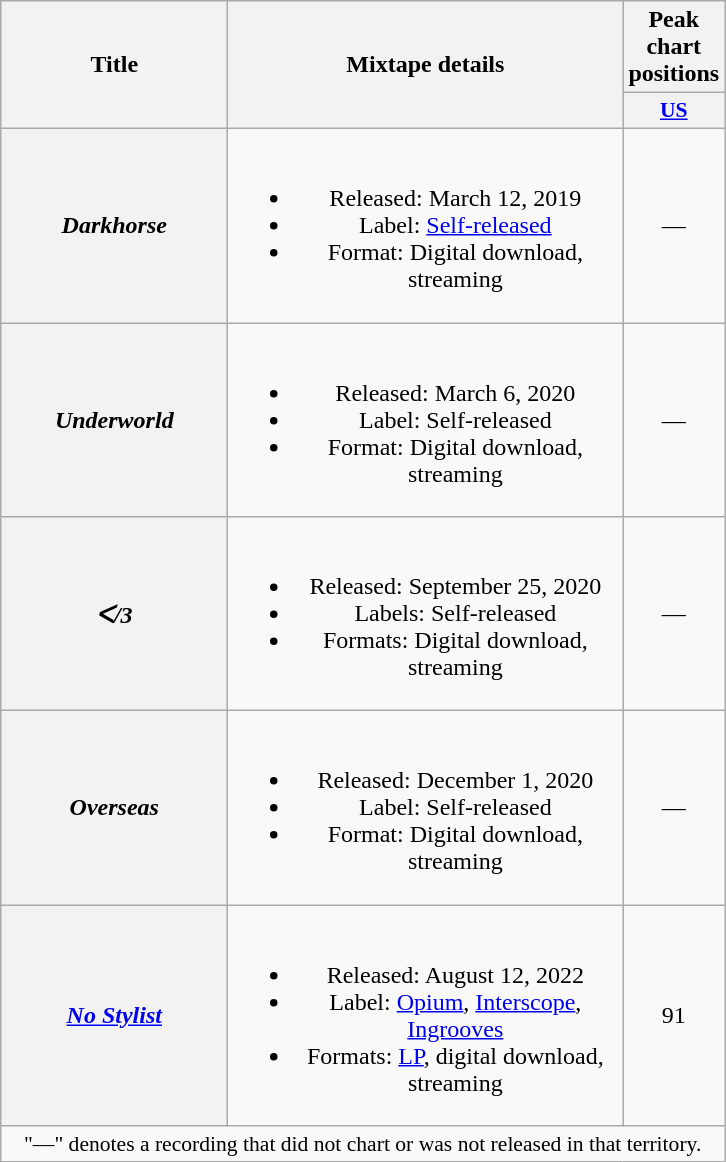<table class="wikitable plainrowheaders" style="text-align:center;">
<tr>
<th scope="col" rowspan="2" style="width:9em;">Title</th>
<th scope="col" rowspan="2" style="width:16em;">Mixtape details</th>
<th scope="col">Peak chart positions</th>
</tr>
<tr>
<th scope="col" style="width:3em;font-size:90%;"><a href='#'>US</a><br></th>
</tr>
<tr>
<th scope="row"><em>Darkhorse</em></th>
<td><br><ul><li>Released: March 12, 2019</li><li>Label: <a href='#'>Self-released</a></li><li>Format: Digital download, streaming</li></ul></td>
<td>—</td>
</tr>
<tr>
<th scope="row"><em>Underworld</em></th>
<td><br><ul><li>Released: March 6, 2020</li><li>Label: Self-released</li><li>Format: Digital download, streaming</li></ul></td>
<td>—</td>
</tr>
<tr>
<th scope="row"><em>ᐸ/3</em></th>
<td><br><ul><li>Released: September 25, 2020</li><li>Labels: Self-released</li><li>Formats: Digital download, streaming</li></ul></td>
<td>—</td>
</tr>
<tr>
<th scope="row"><em>Overseas</em></th>
<td><br><ul><li>Released: December 1, 2020</li><li>Label: Self-released</li><li>Format: Digital download, streaming</li></ul></td>
<td>—</td>
</tr>
<tr>
<th scope="row"><em><a href='#'>No Stylist</a></em></th>
<td><br><ul><li>Released: August 12, 2022</li><li>Label: <a href='#'>Opium</a>, <a href='#'>Interscope</a>, <a href='#'>Ingrooves</a></li><li>Formats: <a href='#'>LP</a>, digital download, streaming</li></ul></td>
<td>91</td>
</tr>
<tr>
<td colspan="15" style="font-size:90%">"—" denotes a recording that did not chart or was not released in that territory.</td>
</tr>
</table>
